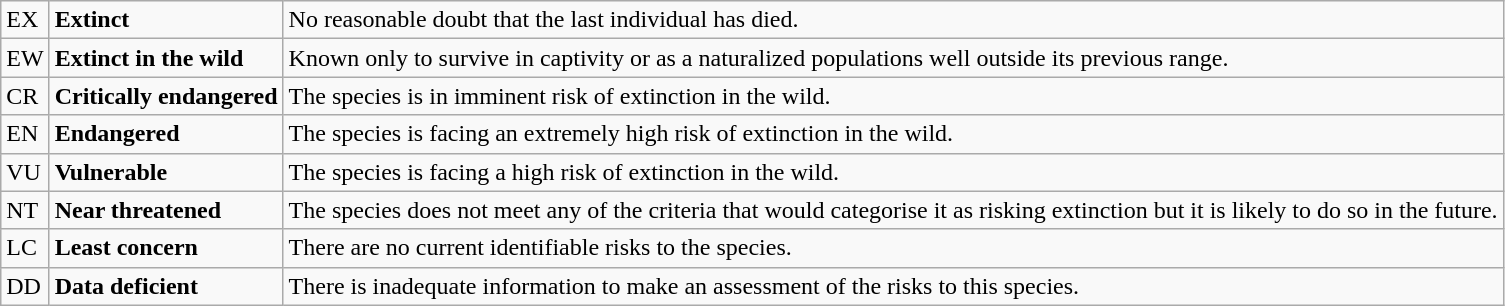<table class="wikitable" style="text-align:left">
<tr>
<td>EX</td>
<td><strong>Extinct</strong></td>
<td>No reasonable doubt that the last individual has died.</td>
</tr>
<tr>
<td>EW</td>
<td><strong>Extinct in the wild</strong></td>
<td>Known only to survive in captivity or as a naturalized populations well outside its previous range.</td>
</tr>
<tr>
<td>CR</td>
<td><strong>Critically endangered</strong></td>
<td>The species is in imminent risk of extinction in the wild.</td>
</tr>
<tr>
<td>EN</td>
<td><strong>Endangered</strong></td>
<td>The species is facing an extremely high risk of extinction in the wild.</td>
</tr>
<tr>
<td>VU</td>
<td><strong>Vulnerable</strong></td>
<td>The species is facing a high risk of extinction in the wild.</td>
</tr>
<tr>
<td>NT</td>
<td><strong>Near threatened</strong></td>
<td>The species does not meet any of the criteria that would categorise it as risking extinction but it is likely to do so in the future.</td>
</tr>
<tr>
<td>LC</td>
<td><strong>Least concern</strong></td>
<td>There are no current identifiable risks to the species.</td>
</tr>
<tr>
<td>DD</td>
<td><strong>Data deficient</strong></td>
<td>There is inadequate information to make an assessment of the risks to this species.</td>
</tr>
</table>
